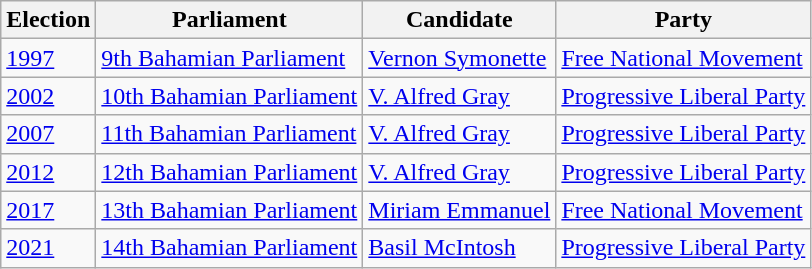<table class="wikitable">
<tr>
<th>Election</th>
<th>Parliament</th>
<th>Candidate</th>
<th>Party</th>
</tr>
<tr>
<td><a href='#'>1997</a></td>
<td><a href='#'>9th Bahamian Parliament</a></td>
<td><a href='#'>Vernon Symonette</a></td>
<td><a href='#'>Free National Movement</a></td>
</tr>
<tr>
<td><a href='#'>2002</a></td>
<td><a href='#'>10th Bahamian Parliament</a></td>
<td><a href='#'>V. Alfred Gray</a></td>
<td><a href='#'>Progressive Liberal Party</a></td>
</tr>
<tr>
<td><a href='#'>2007</a></td>
<td><a href='#'>11th Bahamian Parliament</a></td>
<td><a href='#'>V. Alfred Gray</a></td>
<td><a href='#'>Progressive Liberal Party</a></td>
</tr>
<tr>
<td><a href='#'>2012</a></td>
<td><a href='#'>12th Bahamian Parliament</a></td>
<td><a href='#'>V. Alfred Gray</a></td>
<td><a href='#'>Progressive Liberal Party</a></td>
</tr>
<tr>
<td><a href='#'>2017</a></td>
<td><a href='#'>13th Bahamian Parliament</a></td>
<td><a href='#'>Miriam Emmanuel</a></td>
<td><a href='#'>Free National Movement</a></td>
</tr>
<tr>
<td><a href='#'>2021</a></td>
<td><a href='#'>14th Bahamian Parliament</a></td>
<td><a href='#'>Basil McIntosh</a></td>
<td><a href='#'>Progressive Liberal Party</a></td>
</tr>
</table>
